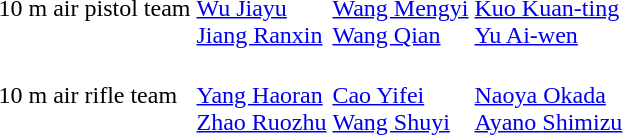<table>
<tr>
<td>10 m air pistol team</td>
<td><br><a href='#'>Wu Jiayu</a><br><a href='#'>Jiang Ranxin</a></td>
<td><br><a href='#'>Wang Mengyi</a><br><a href='#'>Wang Qian</a></td>
<td><br><a href='#'>Kuo Kuan-ting</a><br><a href='#'>Yu Ai-wen</a></td>
</tr>
<tr>
<td>10 m air rifle team</td>
<td><br><a href='#'>Yang Haoran</a><br><a href='#'>Zhao Ruozhu</a></td>
<td><br><a href='#'>Cao Yifei</a><br><a href='#'>Wang Shuyi</a></td>
<td><br><a href='#'>Naoya Okada</a><br><a href='#'>Ayano Shimizu</a></td>
</tr>
</table>
